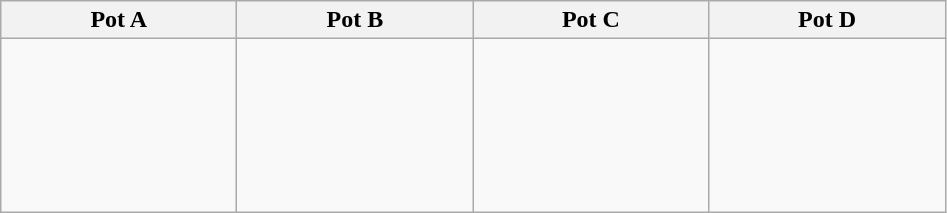<table class="wikitable">
<tr>
<th width=150>Pot A</th>
<th width=150>Pot B</th>
<th width=150>Pot C</th>
<th width=150>Pot D</th>
</tr>
<tr>
<td><br><br><br><br><br><br></td>
<td><br><br><br><br><br><br></td>
<td><br><br><br><br><br><br></td>
<td><br><br><br><br><br><br></td>
</tr>
</table>
